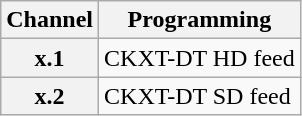<table class="wikitable">
<tr Subchannels of CKXT-DT>
<th>Channel</th>
<th>Programming</th>
</tr>
<tr>
<th scope = "row">x.1</th>
<td>CKXT-DT HD feed</td>
</tr>
<tr>
<th scope = "row">x.2</th>
<td>CKXT-DT SD feed</td>
</tr>
</table>
